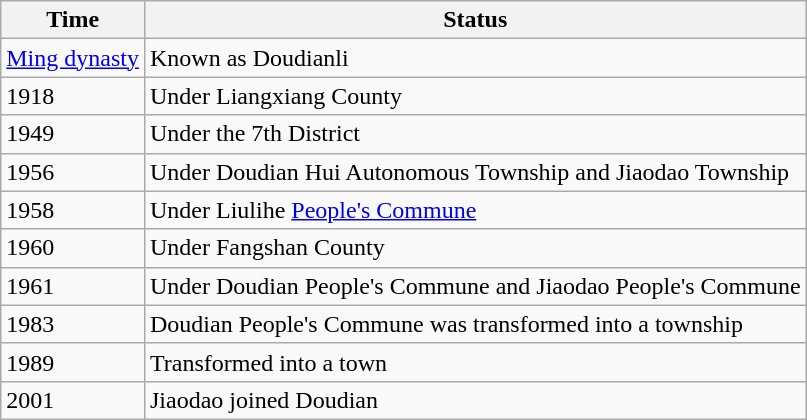<table class="wikitable">
<tr>
<th>Time</th>
<th>Status</th>
</tr>
<tr>
<td><a href='#'>Ming dynasty</a></td>
<td>Known as Doudianli</td>
</tr>
<tr>
<td>1918</td>
<td>Under Liangxiang County</td>
</tr>
<tr>
<td>1949</td>
<td>Under the 7th District</td>
</tr>
<tr>
<td>1956</td>
<td>Under Doudian Hui Autonomous Township and Jiaodao Township</td>
</tr>
<tr>
<td>1958</td>
<td>Under Liulihe <a href='#'>People's Commune</a></td>
</tr>
<tr>
<td>1960</td>
<td>Under Fangshan County</td>
</tr>
<tr>
<td>1961</td>
<td>Under Doudian People's Commune and Jiaodao People's Commune</td>
</tr>
<tr>
<td>1983</td>
<td>Doudian People's Commune was transformed into a township</td>
</tr>
<tr>
<td>1989</td>
<td>Transformed into a town</td>
</tr>
<tr>
<td>2001</td>
<td>Jiaodao joined Doudian</td>
</tr>
</table>
